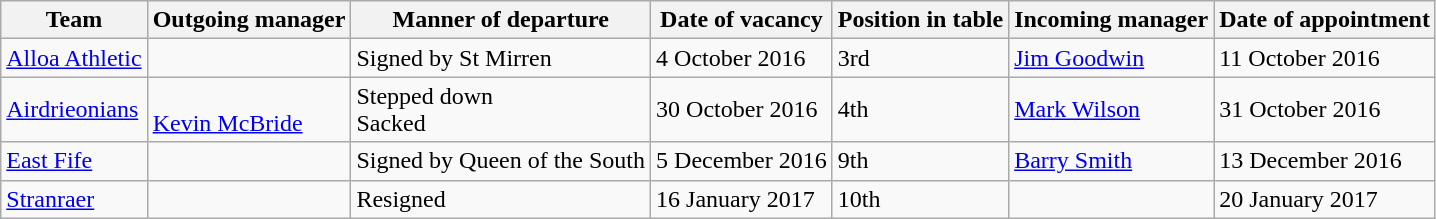<table class="wikitable sortable">
<tr>
<th>Team</th>
<th>Outgoing manager</th>
<th>Manner of departure</th>
<th>Date of vacancy</th>
<th>Position in table</th>
<th>Incoming manager</th>
<th>Date of appointment</th>
</tr>
<tr>
<td><a href='#'>Alloa Athletic</a></td>
<td> </td>
<td>Signed by St Mirren</td>
<td>4 October 2016</td>
<td>3rd</td>
<td> <a href='#'>Jim Goodwin</a></td>
<td>11 October 2016</td>
</tr>
<tr>
<td><a href='#'>Airdrieonians</a></td>
<td> <br> <a href='#'>Kevin McBride</a></td>
<td>Stepped down<br>Sacked</td>
<td>30 October 2016</td>
<td>4th</td>
<td> <a href='#'>Mark Wilson</a></td>
<td>31 October 2016</td>
</tr>
<tr>
<td><a href='#'>East Fife</a></td>
<td> </td>
<td>Signed by Queen of the South</td>
<td>5 December 2016</td>
<td>9th</td>
<td> <a href='#'>Barry Smith</a></td>
<td>13 December 2016</td>
</tr>
<tr>
<td><a href='#'>Stranraer</a></td>
<td> </td>
<td>Resigned</td>
<td>16 January 2017</td>
<td>10th</td>
<td> </td>
<td>20 January 2017</td>
</tr>
</table>
